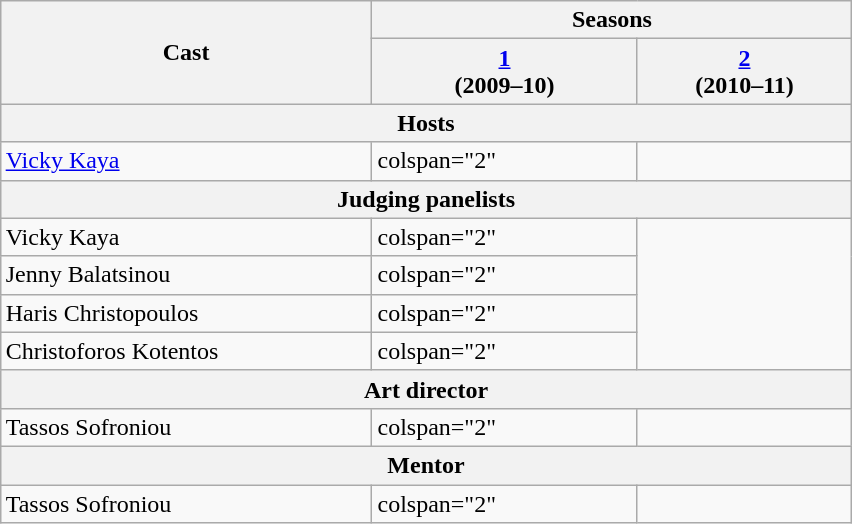<table class="wikitable" style="margin:1em auto 1em auto; width: 45%;">
<tr>
<th rowspan="2" style="width: 15%;">Cast</th>
<th colspan="2">Seasons</th>
</tr>
<tr>
<th style="width: 09%;"><a href='#'>1</a><br> (2009–10)</th>
<th style="width: 09%;"><a href='#'>2</a><br> (2010–11)</th>
</tr>
<tr>
<th scope="col" colspan="3">Hosts</th>
</tr>
<tr>
<td scope="row"><a href='#'>Vicky Kaya</a></td>
<td>colspan="2" </td>
</tr>
<tr>
<th scope="col" colspan="3">Judging panelists</th>
</tr>
<tr>
<td scope="row">Vicky Kaya</td>
<td>colspan="2" </td>
</tr>
<tr>
<td scope="row">Jenny Balatsinou</td>
<td>colspan="2" </td>
</tr>
<tr>
<td scope="row">Haris Christopoulos</td>
<td>colspan="2" </td>
</tr>
<tr>
<td scope="row">Christoforos Kotentos</td>
<td>colspan="2" </td>
</tr>
<tr>
<th scope="col" colspan="3">Art director</th>
</tr>
<tr>
<td scope="row">Tassos Sofroniou</td>
<td>colspan="2" </td>
</tr>
<tr>
<th scope="col" colspan="3">Mentor</th>
</tr>
<tr>
<td scope="row">Tassos Sofroniou</td>
<td>colspan="2" </td>
</tr>
</table>
